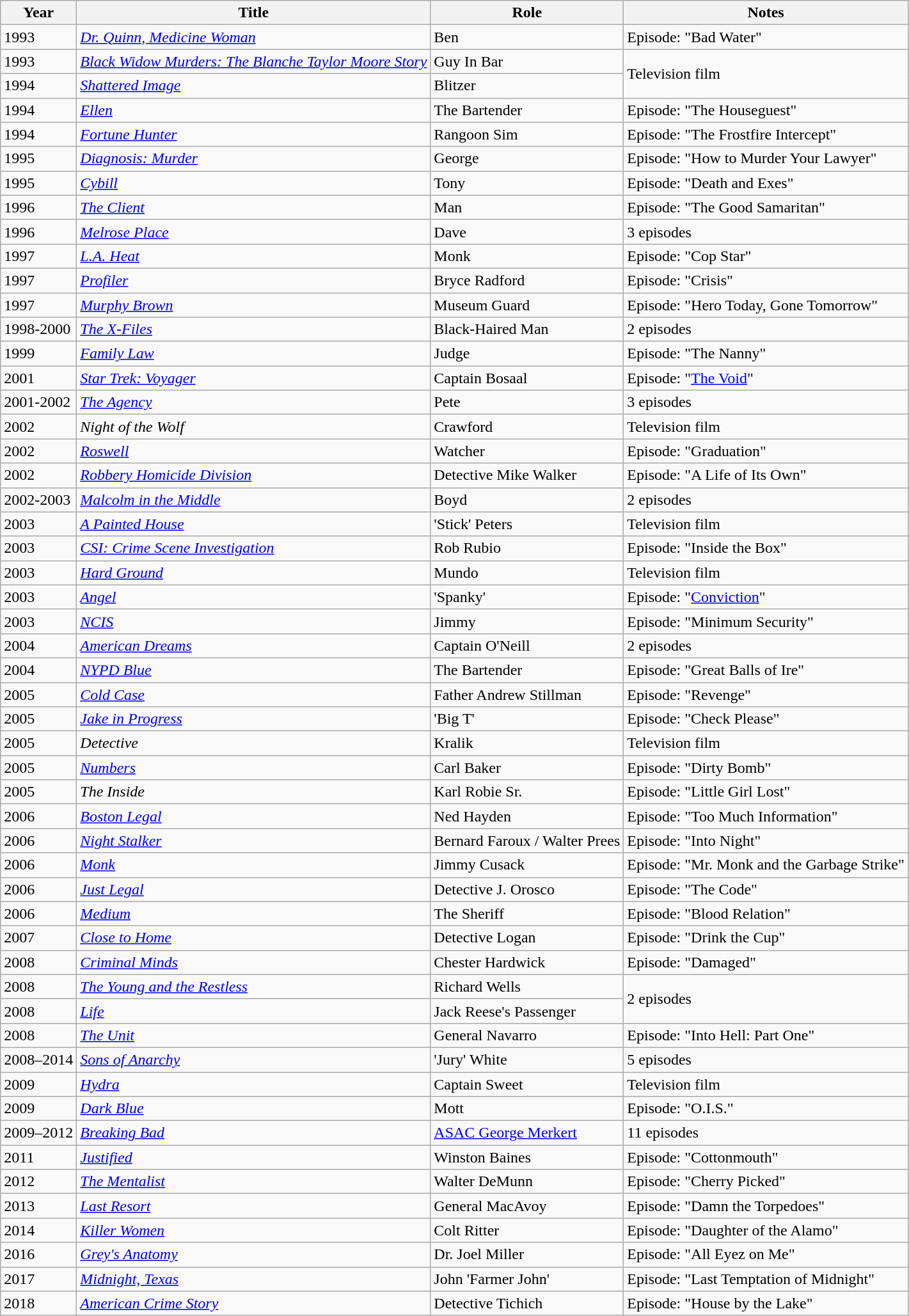<table class="wikitable sortable">
<tr>
<th>Year</th>
<th>Title</th>
<th>Role</th>
<th>Notes</th>
</tr>
<tr>
<td>1993</td>
<td><em><a href='#'>Dr. Quinn, Medicine Woman</a></em></td>
<td>Ben</td>
<td>Episode: "Bad Water"</td>
</tr>
<tr>
<td>1993</td>
<td><em><a href='#'>Black Widow Murders: The Blanche Taylor Moore Story</a></em></td>
<td>Guy In Bar</td>
<td rowspan="2">Television film</td>
</tr>
<tr>
<td>1994</td>
<td><em><a href='#'>Shattered Image</a></em></td>
<td>Blitzer</td>
</tr>
<tr>
<td>1994</td>
<td><em><a href='#'>Ellen</a></em></td>
<td>The Bartender</td>
<td>Episode: "The Houseguest"</td>
</tr>
<tr>
<td>1994</td>
<td><em><a href='#'>Fortune Hunter</a></em></td>
<td>Rangoon Sim</td>
<td>Episode: "The Frostfire Intercept"</td>
</tr>
<tr>
<td>1995</td>
<td><em><a href='#'>Diagnosis: Murder</a></em></td>
<td>George</td>
<td>Episode: "How to Murder Your Lawyer"</td>
</tr>
<tr>
<td>1995</td>
<td><em><a href='#'>Cybill</a></em></td>
<td>Tony</td>
<td>Episode: "Death and Exes"</td>
</tr>
<tr>
<td>1996</td>
<td><em><a href='#'>The Client</a></em></td>
<td>Man</td>
<td>Episode: "The Good Samaritan"</td>
</tr>
<tr>
<td>1996</td>
<td><em><a href='#'>Melrose Place</a></em></td>
<td>Dave</td>
<td>3 episodes</td>
</tr>
<tr>
<td>1997</td>
<td><em><a href='#'>L.A. Heat</a></em></td>
<td>Monk</td>
<td>Episode: "Cop Star"</td>
</tr>
<tr>
<td>1997</td>
<td><em><a href='#'>Profiler</a></em></td>
<td>Bryce Radford</td>
<td>Episode: "Crisis"</td>
</tr>
<tr>
<td>1997</td>
<td><em><a href='#'>Murphy Brown</a></em></td>
<td>Museum Guard</td>
<td>Episode: "Hero Today, Gone Tomorrow"</td>
</tr>
<tr>
<td>1998-2000</td>
<td><em><a href='#'>The X-Files</a></em></td>
<td>Black-Haired Man</td>
<td>2 episodes</td>
</tr>
<tr>
<td>1999</td>
<td><em><a href='#'>Family Law</a></em></td>
<td>Judge</td>
<td>Episode: "The Nanny"</td>
</tr>
<tr>
<td>2001</td>
<td><em><a href='#'>Star Trek: Voyager</a></em></td>
<td>Captain Bosaal</td>
<td>Episode: "<a href='#'>The Void</a>"</td>
</tr>
<tr>
<td>2001-2002</td>
<td><em><a href='#'>The Agency</a></em></td>
<td>Pete</td>
<td>3 episodes</td>
</tr>
<tr>
<td>2002</td>
<td><em>Night of the Wolf</em></td>
<td>Crawford</td>
<td>Television film</td>
</tr>
<tr>
<td>2002</td>
<td><em><a href='#'>Roswell</a></em></td>
<td>Watcher</td>
<td>Episode: "Graduation"</td>
</tr>
<tr>
<td>2002</td>
<td><em><a href='#'>Robbery Homicide Division</a></em></td>
<td>Detective Mike Walker</td>
<td>Episode: "A Life of Its Own"</td>
</tr>
<tr>
<td>2002-2003</td>
<td><em><a href='#'>Malcolm in the Middle</a></em></td>
<td>Boyd</td>
<td>2 episodes</td>
</tr>
<tr>
<td>2003</td>
<td><em><a href='#'>A Painted House</a></em></td>
<td>'Stick' Peters</td>
<td>Television film</td>
</tr>
<tr>
<td>2003</td>
<td><em><a href='#'>CSI: Crime Scene Investigation</a></em></td>
<td>Rob Rubio</td>
<td>Episode: "Inside the Box"</td>
</tr>
<tr>
<td>2003</td>
<td><em><a href='#'>Hard Ground</a></em></td>
<td>Mundo</td>
<td>Television film</td>
</tr>
<tr>
<td>2003</td>
<td><a href='#'><em>Angel</em></a></td>
<td>'Spanky'</td>
<td>Episode: "<a href='#'>Conviction</a>"</td>
</tr>
<tr>
<td>2003</td>
<td><em><a href='#'>NCIS</a></em></td>
<td>Jimmy</td>
<td>Episode: "Minimum Security"</td>
</tr>
<tr>
<td>2004</td>
<td><em><a href='#'>American Dreams</a></em></td>
<td>Captain O'Neill</td>
<td>2 episodes</td>
</tr>
<tr>
<td>2004</td>
<td><em><a href='#'>NYPD Blue</a></em></td>
<td>The Bartender</td>
<td>Episode: "Great Balls of Ire"</td>
</tr>
<tr>
<td>2005</td>
<td><em><a href='#'>Cold Case</a></em></td>
<td>Father Andrew Stillman</td>
<td>Episode: "Revenge"</td>
</tr>
<tr>
<td>2005</td>
<td><em><a href='#'>Jake in Progress</a></em></td>
<td>'Big T'</td>
<td>Episode: "Check Please"</td>
</tr>
<tr>
<td>2005</td>
<td><em>Detective</em></td>
<td>Kralik</td>
<td>Television film</td>
</tr>
<tr>
<td>2005</td>
<td><em><a href='#'>Numbers</a></em></td>
<td>Carl Baker</td>
<td>Episode: "Dirty Bomb"</td>
</tr>
<tr>
<td>2005</td>
<td><em>The Inside</em></td>
<td>Karl Robie Sr.</td>
<td>Episode: "Little Girl Lost"</td>
</tr>
<tr>
<td>2006</td>
<td><em><a href='#'>Boston Legal</a></em></td>
<td>Ned Hayden</td>
<td>Episode: "Too Much Information"</td>
</tr>
<tr>
<td>2006</td>
<td><em><a href='#'>Night Stalker</a></em></td>
<td>Bernard Faroux / Walter Prees</td>
<td>Episode: "Into Night"</td>
</tr>
<tr>
<td>2006</td>
<td><em><a href='#'>Monk</a></em></td>
<td>Jimmy Cusack</td>
<td>Episode: "Mr. Monk and the Garbage Strike"</td>
</tr>
<tr>
<td>2006</td>
<td><em><a href='#'>Just Legal</a></em></td>
<td>Detective J. Orosco</td>
<td>Episode: "The Code"</td>
</tr>
<tr>
<td>2006</td>
<td><em><a href='#'>Medium</a></em></td>
<td>The Sheriff</td>
<td>Episode: "Blood Relation"</td>
</tr>
<tr>
<td>2007</td>
<td><em><a href='#'>Close to Home</a></em></td>
<td>Detective Logan</td>
<td>Episode: "Drink the Cup"</td>
</tr>
<tr>
<td>2008</td>
<td><em><a href='#'>Criminal Minds</a></em></td>
<td>Chester Hardwick</td>
<td>Episode: "Damaged"</td>
</tr>
<tr>
<td>2008</td>
<td><em><a href='#'>The Young and the Restless</a></em></td>
<td>Richard Wells</td>
<td rowspan="2">2 episodes</td>
</tr>
<tr>
<td>2008</td>
<td><em><a href='#'>Life</a></em></td>
<td>Jack Reese's Passenger</td>
</tr>
<tr>
<td>2008</td>
<td><em><a href='#'>The Unit</a></em></td>
<td>General Navarro</td>
<td>Episode: "Into Hell: Part One"</td>
</tr>
<tr>
<td>2008–2014</td>
<td><em><a href='#'>Sons of Anarchy</a></em></td>
<td>'Jury' White</td>
<td>5 episodes</td>
</tr>
<tr>
<td>2009</td>
<td><em><a href='#'>Hydra</a></em></td>
<td>Captain Sweet</td>
<td>Television film</td>
</tr>
<tr>
<td>2009</td>
<td><em><a href='#'>Dark Blue</a></em></td>
<td>Mott</td>
<td>Episode: "O.I.S."</td>
</tr>
<tr>
<td>2009–2012</td>
<td><em><a href='#'>Breaking Bad</a></em></td>
<td><a href='#'>ASAC George Merkert</a></td>
<td>11 episodes</td>
</tr>
<tr>
<td>2011</td>
<td><em><a href='#'>Justified</a></em></td>
<td>Winston Baines</td>
<td>Episode: "Cottonmouth"</td>
</tr>
<tr>
<td>2012</td>
<td><em><a href='#'>The Mentalist</a></em></td>
<td>Walter DeMunn</td>
<td>Episode: "Cherry Picked"</td>
</tr>
<tr>
<td>2013</td>
<td><em><a href='#'>Last Resort</a></em></td>
<td>General MacAvoy</td>
<td>Episode: "Damn the Torpedoes"</td>
</tr>
<tr>
<td>2014</td>
<td><em><a href='#'>Killer Women</a></em></td>
<td>Colt Ritter</td>
<td>Episode: "Daughter of the Alamo"</td>
</tr>
<tr>
<td>2016</td>
<td><em><a href='#'>Grey's Anatomy</a></em></td>
<td>Dr. Joel Miller</td>
<td>Episode: "All Eyez on Me"</td>
</tr>
<tr>
<td>2017</td>
<td><em><a href='#'>Midnight, Texas</a></em></td>
<td>John 'Farmer John'</td>
<td>Episode: "Last Temptation of Midnight"</td>
</tr>
<tr>
<td>2018</td>
<td><em><a href='#'>American Crime Story</a></em></td>
<td>Detective Tichich</td>
<td>Episode: "House by the Lake"</td>
</tr>
</table>
